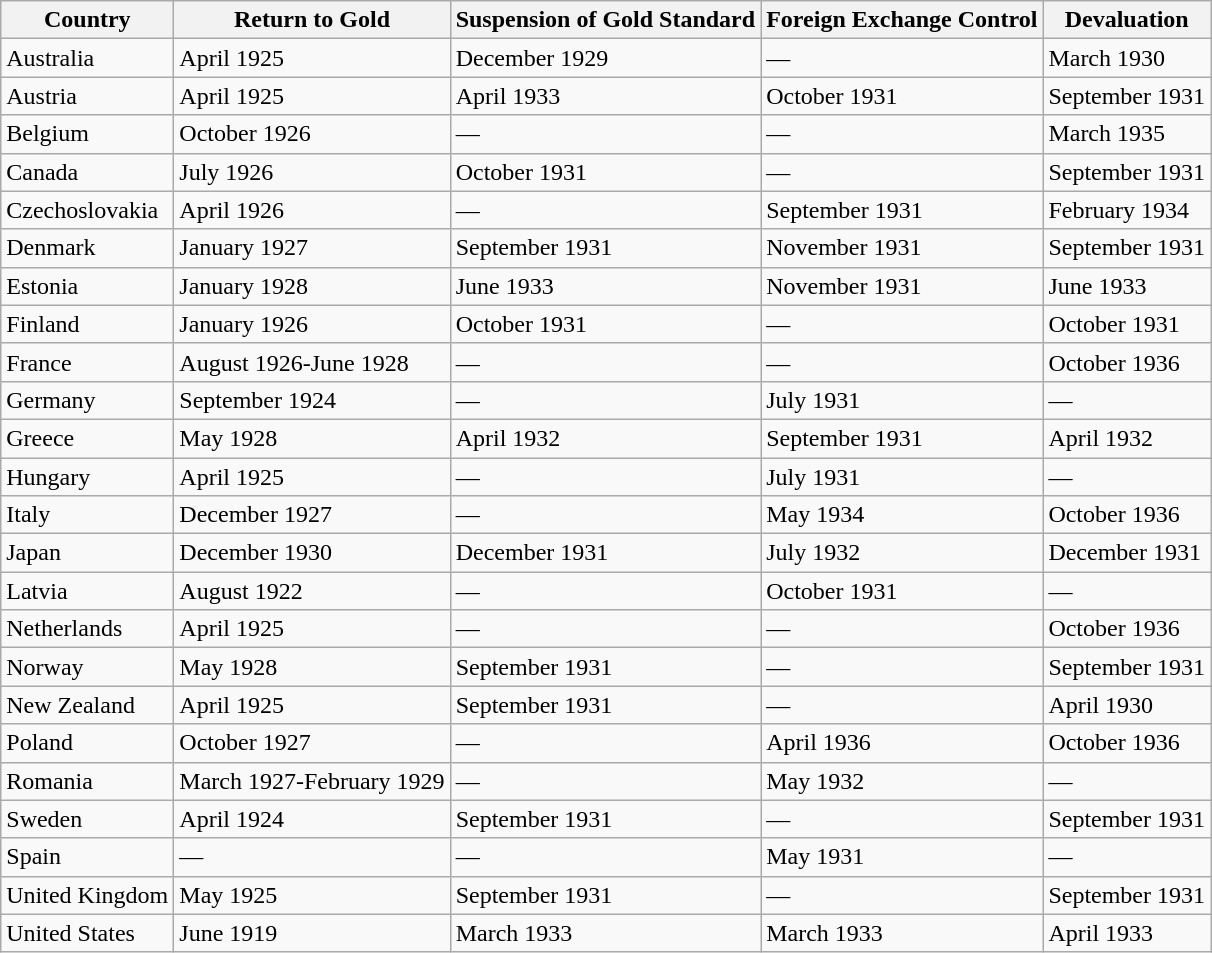<table class="wikitable">
<tr>
<th>Country</th>
<th>Return to Gold</th>
<th>Suspension of Gold Standard</th>
<th>Foreign Exchange Control</th>
<th>Devaluation</th>
</tr>
<tr>
<td>Australia</td>
<td>April 1925</td>
<td>December 1929</td>
<td>—</td>
<td>March 1930</td>
</tr>
<tr>
<td>Austria</td>
<td>April 1925</td>
<td>April 1933</td>
<td>October 1931</td>
<td>September 1931</td>
</tr>
<tr>
<td>Belgium</td>
<td>October 1926</td>
<td>—</td>
<td>—</td>
<td>March 1935</td>
</tr>
<tr>
<td>Canada</td>
<td>July 1926</td>
<td>October 1931</td>
<td>—</td>
<td>September 1931</td>
</tr>
<tr>
<td>Czechoslovakia</td>
<td>April 1926</td>
<td>—</td>
<td>September 1931</td>
<td>February 1934</td>
</tr>
<tr>
<td>Denmark</td>
<td>January 1927</td>
<td>September 1931</td>
<td>November 1931</td>
<td>September 1931</td>
</tr>
<tr>
<td>Estonia</td>
<td>January 1928</td>
<td>June 1933</td>
<td>November 1931</td>
<td>June 1933</td>
</tr>
<tr>
<td>Finland</td>
<td>January 1926</td>
<td>October 1931</td>
<td>—</td>
<td>October 1931</td>
</tr>
<tr>
<td>France</td>
<td>August 1926-June 1928</td>
<td>—</td>
<td>—</td>
<td>October 1936</td>
</tr>
<tr>
<td>Germany</td>
<td>September 1924</td>
<td>—</td>
<td>July 1931</td>
<td>—</td>
</tr>
<tr>
<td>Greece</td>
<td>May 1928</td>
<td>April 1932</td>
<td>September 1931</td>
<td>April 1932</td>
</tr>
<tr>
<td>Hungary</td>
<td>April 1925</td>
<td>—</td>
<td>July 1931</td>
<td>—</td>
</tr>
<tr>
<td>Italy</td>
<td>December 1927</td>
<td>—</td>
<td>May 1934</td>
<td>October 1936</td>
</tr>
<tr>
<td>Japan</td>
<td>December 1930</td>
<td>December 1931</td>
<td>July 1932</td>
<td>December 1931</td>
</tr>
<tr>
<td>Latvia</td>
<td>August 1922</td>
<td>—</td>
<td>October 1931</td>
<td>—</td>
</tr>
<tr>
<td>Netherlands</td>
<td>April 1925</td>
<td>—</td>
<td>—</td>
<td>October 1936</td>
</tr>
<tr>
<td>Norway</td>
<td>May 1928</td>
<td>September 1931</td>
<td>—</td>
<td>September 1931</td>
</tr>
<tr>
<td>New Zealand</td>
<td>April 1925</td>
<td>September 1931</td>
<td>—</td>
<td>April 1930</td>
</tr>
<tr>
<td>Poland</td>
<td>October 1927</td>
<td>—</td>
<td>April 1936</td>
<td>October 1936</td>
</tr>
<tr>
<td>Romania</td>
<td>March 1927-February 1929</td>
<td>—</td>
<td>May 1932</td>
<td>—</td>
</tr>
<tr>
<td>Sweden</td>
<td>April 1924</td>
<td>September 1931</td>
<td>—</td>
<td>September 1931</td>
</tr>
<tr>
<td>Spain</td>
<td>—</td>
<td>—</td>
<td>May 1931</td>
<td>—</td>
</tr>
<tr>
<td>United Kingdom</td>
<td>May 1925</td>
<td>September 1931</td>
<td>—</td>
<td>September 1931</td>
</tr>
<tr>
<td>United States</td>
<td>June 1919</td>
<td>March 1933</td>
<td>March 1933</td>
<td>April 1933</td>
</tr>
</table>
